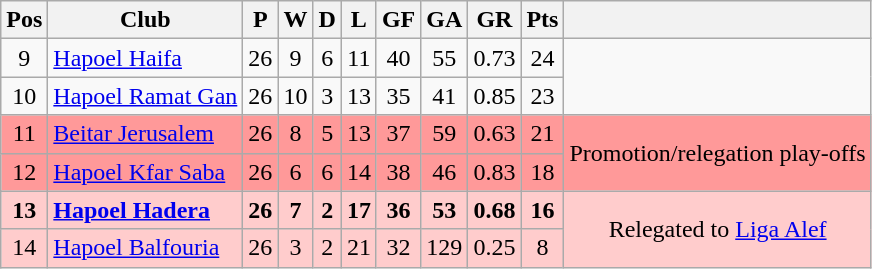<table class="wikitable" style="text-align:center">
<tr>
<th>Pos</th>
<th>Club</th>
<th>P</th>
<th>W</th>
<th>D</th>
<th>L</th>
<th>GF</th>
<th>GA</th>
<th>GR</th>
<th>Pts</th>
<th></th>
</tr>
<tr>
<td>9</td>
<td align=left><a href='#'>Hapoel Haifa</a></td>
<td>26</td>
<td>9</td>
<td>6</td>
<td>11</td>
<td>40</td>
<td>55</td>
<td>0.73</td>
<td>24</td>
<td rowspan=2></td>
</tr>
<tr>
<td>10</td>
<td align=left><a href='#'>Hapoel Ramat Gan</a></td>
<td>26</td>
<td>10</td>
<td>3</td>
<td>13</td>
<td>35</td>
<td>41</td>
<td>0.85</td>
<td>23</td>
</tr>
<tr bgcolor=#ff9999>
<td>11</td>
<td align=left><a href='#'>Beitar Jerusalem</a></td>
<td>26</td>
<td>8</td>
<td>5</td>
<td>13</td>
<td>37</td>
<td>59</td>
<td>0.63</td>
<td>21</td>
<td rowspan=2>Promotion/relegation play-offs</td>
</tr>
<tr bgcolor=#ff9999>
<td>12</td>
<td align=left><a href='#'>Hapoel Kfar Saba</a></td>
<td>26</td>
<td>6</td>
<td>6</td>
<td>14</td>
<td>38</td>
<td>46</td>
<td>0.83</td>
<td>18</td>
</tr>
<tr bgcolor=#ffcccc>
<td><strong>13</strong></td>
<td align=left><strong><a href='#'>Hapoel Hadera</a></strong></td>
<td><strong>26</strong></td>
<td><strong>7</strong></td>
<td><strong>2</strong></td>
<td><strong>17</strong></td>
<td><strong>36</strong></td>
<td><strong>53</strong></td>
<td><strong>0.68</strong></td>
<td><strong>16</strong></td>
<td rowspan=2>Relegated to <a href='#'>Liga Alef</a></td>
</tr>
<tr bgcolor=#ffcccc>
<td>14</td>
<td align=left><a href='#'>Hapoel Balfouria</a></td>
<td>26</td>
<td>3</td>
<td>2</td>
<td>21</td>
<td>32</td>
<td>129</td>
<td>0.25</td>
<td>8</td>
</tr>
</table>
